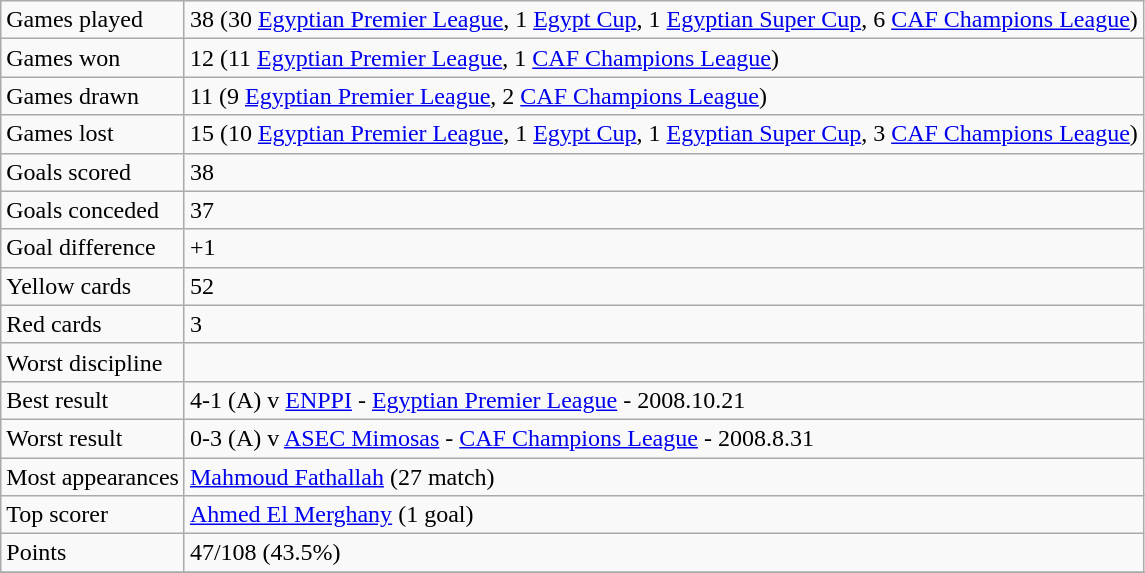<table class="wikitable">
<tr>
<td>Games played</td>
<td>38 (30 <a href='#'>Egyptian Premier League</a>, 1 <a href='#'>Egypt Cup</a>, 1 <a href='#'>Egyptian Super Cup</a>, 6 <a href='#'>CAF Champions League</a>)</td>
</tr>
<tr>
<td>Games won</td>
<td>12 (11 <a href='#'>Egyptian Premier League</a>, 1 <a href='#'>CAF Champions League</a>)</td>
</tr>
<tr>
<td>Games drawn</td>
<td>11 (9 <a href='#'>Egyptian Premier League</a>, 2 <a href='#'>CAF Champions League</a>)</td>
</tr>
<tr>
<td>Games lost</td>
<td>15 (10 <a href='#'>Egyptian Premier League</a>, 1 <a href='#'>Egypt Cup</a>, 1 <a href='#'>Egyptian Super Cup</a>, 3 <a href='#'>CAF Champions League</a>)</td>
</tr>
<tr>
<td>Goals scored</td>
<td>38</td>
</tr>
<tr>
<td>Goals conceded</td>
<td>37</td>
</tr>
<tr>
<td>Goal difference</td>
<td>+1</td>
</tr>
<tr>
<td>Yellow cards</td>
<td>52</td>
</tr>
<tr>
<td>Red cards</td>
<td>3</td>
</tr>
<tr>
<td>Worst discipline</td>
<td></td>
</tr>
<tr>
<td>Best result</td>
<td>4-1 (A) v <a href='#'>ENPPI</a> - <a href='#'>Egyptian Premier League</a> - 2008.10.21</td>
</tr>
<tr>
<td>Worst result</td>
<td>0-3 (A) v <a href='#'>ASEC Mimosas</a> - <a href='#'>CAF Champions League</a> - 2008.8.31</td>
</tr>
<tr>
<td>Most appearances</td>
<td> <a href='#'>Mahmoud Fathallah</a> (27 match)</td>
</tr>
<tr>
<td>Top scorer</td>
<td> <a href='#'>Ahmed El Merghany</a> (1 goal)</td>
</tr>
<tr>
<td>Points</td>
<td>47/108 (43.5%)</td>
</tr>
<tr>
</tr>
</table>
